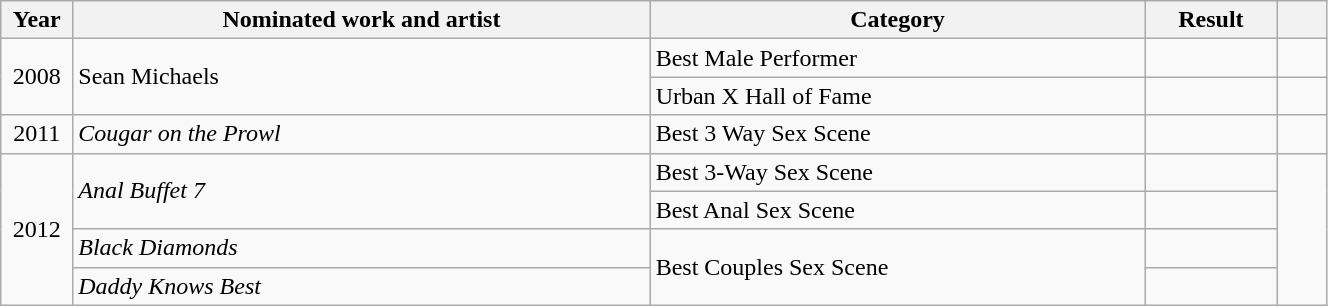<table class="wikitable" style="width:70%;">
<tr>
<th width=4%>Year</th>
<th style="width:35%;">Nominated work and artist</th>
<th style="width:30%;">Category</th>
<th style="width:8%;">Result</th>
<th width=3%></th>
</tr>
<tr>
<td style="text-align:center;" rowspan="2">2008</td>
<td rowspan="2">Sean Michaels</td>
<td>Best Male Performer</td>
<td></td>
<td style="text-align:center;"></td>
</tr>
<tr>
<td>Urban X Hall of Fame</td>
<td></td>
<td style="text-align:center;"></td>
</tr>
<tr>
<td style="text-align:center;">2011</td>
<td><em>Cougar on the Prowl</em></td>
<td>Best 3 Way Sex Scene</td>
<td></td>
<td style="text-align:center;"></td>
</tr>
<tr>
<td style="text-align:center;" rowspan="4">2012</td>
<td rowspan="2"><em>Anal Buffet 7</em></td>
<td>Best 3-Way Sex Scene</td>
<td></td>
<td style="text-align:center;" rowspan="4"></td>
</tr>
<tr>
<td>Best Anal Sex Scene</td>
<td></td>
</tr>
<tr>
<td><em>Black Diamonds</em></td>
<td rowspan="2">Best Couples Sex Scene</td>
<td></td>
</tr>
<tr>
<td><em>Daddy Knows Best</em></td>
<td></td>
</tr>
</table>
